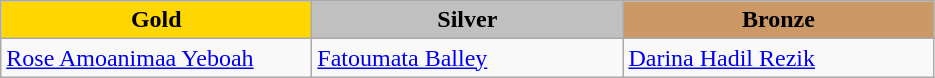<table class="wikitable" style="text-align:left">
<tr align="center">
<td width=200 bgcolor=gold><strong>Gold</strong></td>
<td width=200 bgcolor=silver><strong>Silver</strong></td>
<td width=200 bgcolor=CC9966><strong>Bronze</strong></td>
</tr>
<tr>
<td><a href='#'>Rose Amoanimaa Yeboah</a><br></td>
<td><a href='#'>Fatoumata Balley</a><br></td>
<td><a href='#'>Darina Hadil Rezik</a><br></td>
</tr>
</table>
